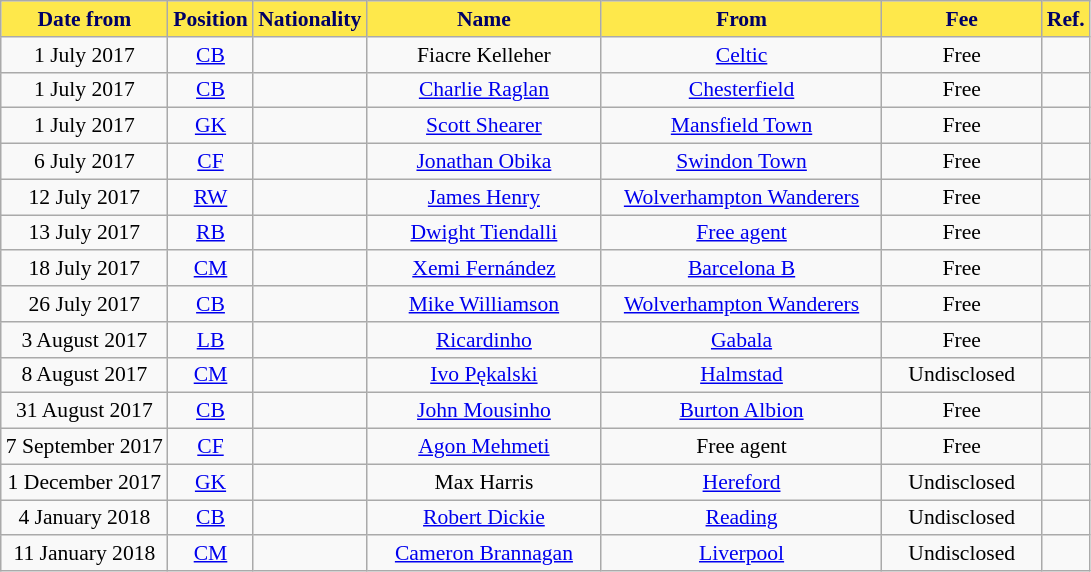<table class="wikitable"  style="text-align:center; font-size:90%; ">
<tr>
<th style="background:#FEE84B; color:#000066; width:100px;">Date from</th>
<th style="background:#FEE84B; color:#000066; width:50px;">Position</th>
<th style="background:#FEE84B; color:#000066; width:50px;">Nationality</th>
<th style="background:#FEE84B; color:#000066; width:150px;">Name</th>
<th style="background:#FEE84B; color:#000066; width:180px;">From</th>
<th style="background:#FEE84B; color:#000066; width:100px;">Fee</th>
<th style="background:#FEE84B; color:#000066; width:25px;">Ref.</th>
</tr>
<tr>
<td>1 July 2017</td>
<td><a href='#'>CB</a></td>
<td></td>
<td>Fiacre Kelleher</td>
<td><a href='#'>Celtic</a></td>
<td>Free</td>
<td></td>
</tr>
<tr>
<td>1 July 2017</td>
<td><a href='#'>CB</a></td>
<td></td>
<td><a href='#'>Charlie Raglan</a></td>
<td><a href='#'>Chesterfield</a></td>
<td>Free</td>
<td></td>
</tr>
<tr>
<td>1 July 2017</td>
<td><a href='#'>GK</a></td>
<td></td>
<td><a href='#'>Scott Shearer</a></td>
<td><a href='#'>Mansfield Town</a></td>
<td>Free</td>
<td></td>
</tr>
<tr>
<td>6 July 2017</td>
<td><a href='#'>CF</a></td>
<td></td>
<td><a href='#'>Jonathan Obika</a></td>
<td><a href='#'>Swindon Town</a></td>
<td>Free</td>
<td></td>
</tr>
<tr>
<td>12 July 2017</td>
<td><a href='#'>RW</a></td>
<td></td>
<td><a href='#'>James Henry</a></td>
<td><a href='#'>Wolverhampton Wanderers</a></td>
<td>Free</td>
<td></td>
</tr>
<tr>
<td>13 July 2017</td>
<td><a href='#'>RB</a></td>
<td></td>
<td><a href='#'>Dwight Tiendalli</a></td>
<td><a href='#'>Free agent</a></td>
<td>Free</td>
<td></td>
</tr>
<tr>
<td>18 July 2017</td>
<td><a href='#'>CM</a></td>
<td></td>
<td><a href='#'>Xemi Fernández</a></td>
<td>  <a href='#'>Barcelona B</a></td>
<td>Free</td>
<td></td>
</tr>
<tr>
<td>26 July 2017</td>
<td><a href='#'>CB</a></td>
<td></td>
<td><a href='#'>Mike Williamson</a></td>
<td><a href='#'>Wolverhampton Wanderers</a></td>
<td>Free</td>
<td></td>
</tr>
<tr>
<td>3 August 2017</td>
<td><a href='#'>LB</a></td>
<td></td>
<td><a href='#'>Ricardinho</a></td>
<td> <a href='#'>Gabala</a></td>
<td>Free</td>
<td></td>
</tr>
<tr>
<td>8 August 2017</td>
<td><a href='#'>CM</a></td>
<td></td>
<td><a href='#'>Ivo Pękalski</a></td>
<td> <a href='#'>Halmstad</a></td>
<td>Undisclosed</td>
<td></td>
</tr>
<tr>
<td>31 August 2017</td>
<td><a href='#'>CB</a></td>
<td></td>
<td><a href='#'>John Mousinho</a></td>
<td><a href='#'>Burton Albion</a></td>
<td>Free</td>
<td></td>
</tr>
<tr>
<td style="white-space: nowrap;">7 September 2017</td>
<td><a href='#'>CF</a></td>
<td></td>
<td><a href='#'>Agon Mehmeti</a></td>
<td>Free agent</td>
<td>Free</td>
<td></td>
</tr>
<tr>
<td>1 December 2017</td>
<td><a href='#'>GK</a></td>
<td></td>
<td>Max Harris</td>
<td><a href='#'>Hereford</a></td>
<td>Undisclosed</td>
<td></td>
</tr>
<tr>
<td>4 January 2018</td>
<td><a href='#'>CB</a></td>
<td></td>
<td><a href='#'>Robert Dickie</a></td>
<td><a href='#'>Reading</a></td>
<td>Undisclosed</td>
<td></td>
</tr>
<tr>
<td>11 January 2018</td>
<td><a href='#'>CM</a></td>
<td></td>
<td><a href='#'>Cameron Brannagan</a></td>
<td><a href='#'>Liverpool</a></td>
<td>Undisclosed</td>
<td></td>
</tr>
</table>
